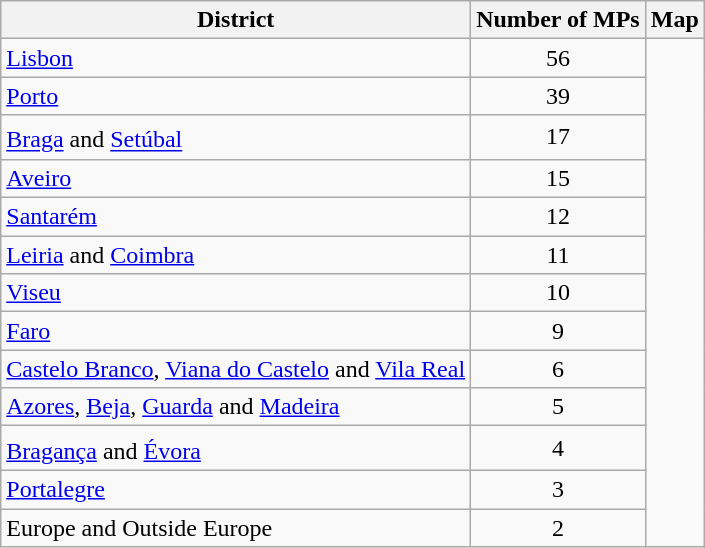<table class="wikitable">
<tr>
<th>District</th>
<th>Number of MPs</th>
<th>Map</th>
</tr>
<tr>
<td><a href='#'>Lisbon</a></td>
<td style="text-align:center;">56</td>
<td style="text-align:center;" rowspan="13"><br>





















</td>
</tr>
<tr>
<td><a href='#'>Porto</a></td>
<td style="text-align:center;">39</td>
</tr>
<tr>
<td><a href='#'>Braga</a><sup></sup> and <a href='#'>Setúbal</a></td>
<td style="text-align:center;">17</td>
</tr>
<tr>
<td><a href='#'>Aveiro</a></td>
<td style="text-align:center;">15</td>
</tr>
<tr>
<td><a href='#'>Santarém</a></td>
<td style="text-align:center;">12</td>
</tr>
<tr>
<td><a href='#'>Leiria</a> and <a href='#'>Coimbra</a></td>
<td style="text-align:center;">11</td>
</tr>
<tr>
<td><a href='#'>Viseu</a></td>
<td style="text-align:center;">10</td>
</tr>
<tr>
<td><a href='#'>Faro</a></td>
<td style="text-align:center;">9</td>
</tr>
<tr>
<td><a href='#'>Castelo Branco</a>, <a href='#'>Viana do Castelo</a> and <a href='#'>Vila Real</a></td>
<td style="text-align:center;">6</td>
</tr>
<tr>
<td><a href='#'>Azores</a>, <a href='#'>Beja</a>, <a href='#'>Guarda</a> and <a href='#'>Madeira</a></td>
<td style="text-align:center;">5</td>
</tr>
<tr>
<td><a href='#'>Bragança</a> and <a href='#'>Évora</a><sup></sup></td>
<td style="text-align:center;">4</td>
</tr>
<tr>
<td><a href='#'>Portalegre</a></td>
<td style="text-align:center;">3</td>
</tr>
<tr>
<td>Europe and Outside Europe</td>
<td style="text-align:center;">2</td>
</tr>
</table>
